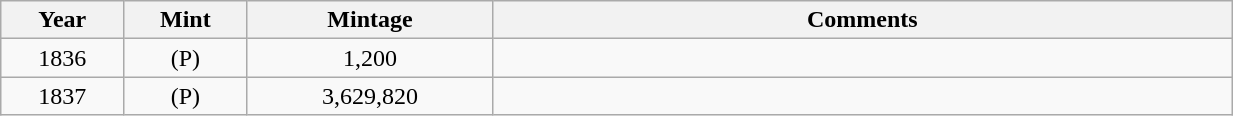<table class="wikitable sortable" style="min-width:65%; text-align:center;">
<tr>
<th width="10%">Year</th>
<th width="10%">Mint</th>
<th width="20%">Mintage</th>
<th width="60%">Comments</th>
</tr>
<tr>
<td>1836</td>
<td>(P)</td>
<td>1,200</td>
<td></td>
</tr>
<tr>
<td>1837</td>
<td>(P)</td>
<td>3,629,820</td>
<td></td>
</tr>
</table>
